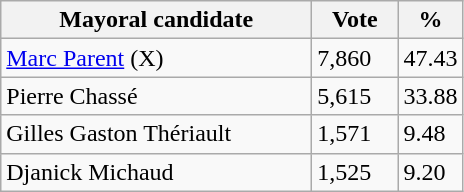<table class="wikitable">
<tr>
<th bgcolor="#DDDDFF" width="200px">Mayoral candidate</th>
<th bgcolor="#DDDDFF" width="50px">Vote</th>
<th bgcolor="#DDDDFF" width="30px">%</th>
</tr>
<tr>
<td><a href='#'>Marc Parent</a> (X)</td>
<td>7,860</td>
<td>47.43</td>
</tr>
<tr>
<td>Pierre Chassé</td>
<td>5,615</td>
<td>33.88</td>
</tr>
<tr>
<td>Gilles Gaston Thériault</td>
<td>1,571</td>
<td>9.48</td>
</tr>
<tr>
<td>Djanick Michaud</td>
<td>1,525</td>
<td>9.20</td>
</tr>
</table>
